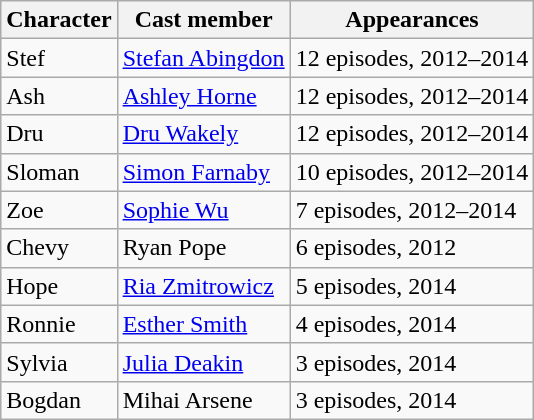<table class="wikitable">
<tr>
<th>Character</th>
<th>Cast member</th>
<th>Appearances</th>
</tr>
<tr>
<td>Stef</td>
<td><a href='#'>Stefan Abingdon</a></td>
<td>12 episodes, 2012–2014</td>
</tr>
<tr>
<td>Ash</td>
<td><a href='#'>Ashley Horne</a></td>
<td>12 episodes, 2012–2014</td>
</tr>
<tr>
<td>Dru</td>
<td><a href='#'>Dru Wakely</a></td>
<td>12 episodes, 2012–2014</td>
</tr>
<tr>
<td>Sloman</td>
<td><a href='#'>Simon Farnaby</a></td>
<td>10 episodes, 2012–2014</td>
</tr>
<tr>
<td>Zoe</td>
<td><a href='#'>Sophie Wu</a></td>
<td>7 episodes, 2012–2014</td>
</tr>
<tr>
<td>Chevy</td>
<td>Ryan Pope</td>
<td>6 episodes, 2012</td>
</tr>
<tr>
<td>Hope</td>
<td><a href='#'>Ria Zmitrowicz</a></td>
<td>5 episodes, 2014</td>
</tr>
<tr>
<td>Ronnie</td>
<td><a href='#'>Esther Smith</a></td>
<td>4 episodes, 2014</td>
</tr>
<tr>
<td>Sylvia</td>
<td><a href='#'>Julia Deakin</a></td>
<td>3 episodes, 2014</td>
</tr>
<tr>
<td>Bogdan</td>
<td>Mihai Arsene</td>
<td>3 episodes, 2014</td>
</tr>
</table>
